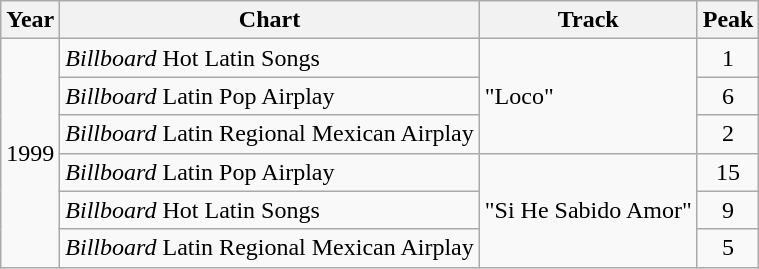<table class="wikitable">
<tr>
<th>Year</th>
<th>Chart</th>
<th>Track</th>
<th>Peak</th>
</tr>
<tr>
<td rowspan="6">1999</td>
<td><em>Billboard</em> Hot Latin Songs</td>
<td rowspan="3">"Loco"</td>
<td style="text-align:center;">1</td>
</tr>
<tr>
<td><em>Billboard</em> Latin Pop Airplay</td>
<td style="text-align:center;">6</td>
</tr>
<tr>
<td><em>Billboard</em> Latin Regional Mexican Airplay</td>
<td style="text-align:center;">2</td>
</tr>
<tr>
<td><em>Billboard</em> Latin Pop Airplay</td>
<td rowspan="3">"Si He Sabido Amor"</td>
<td style="text-align:center;">15</td>
</tr>
<tr>
<td><em>Billboard</em> Hot Latin Songs</td>
<td style="text-align:center;">9</td>
</tr>
<tr>
<td><em>Billboard</em> Latin Regional Mexican Airplay</td>
<td style="text-align:center;">5</td>
</tr>
</table>
